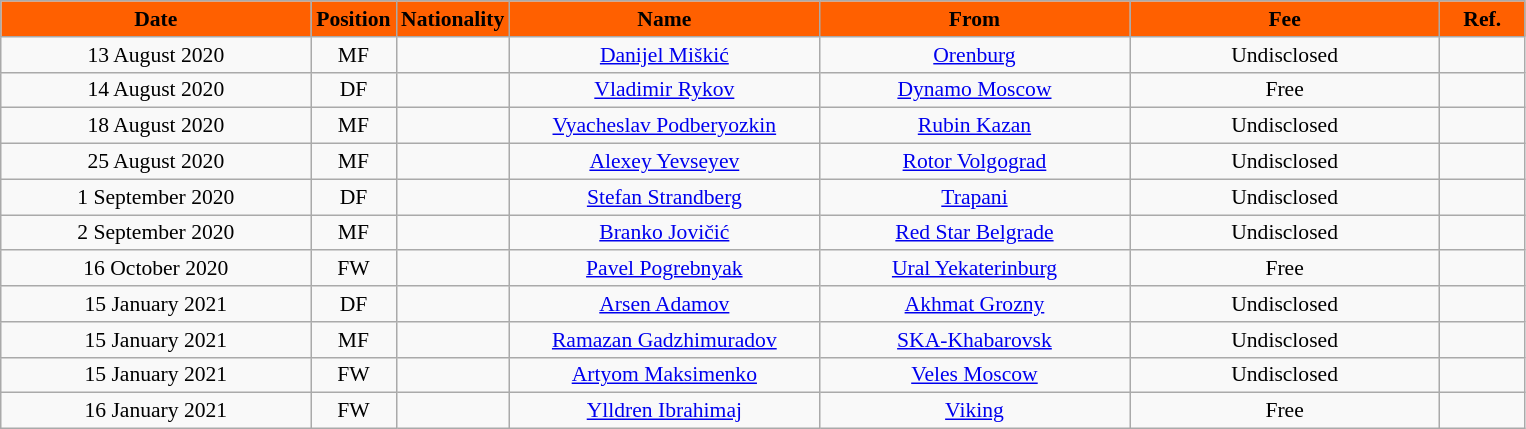<table class="wikitable"  style="text-align:center; font-size:90%; ">
<tr>
<th style="background:#FF6000; color:black; width:200px;">Date</th>
<th style="background:#FF6000; color:black; width:50px;">Position</th>
<th style="background:#FF6000; color:black; width:505x;">Nationality</th>
<th style="background:#FF6000; color:black; width:200px;">Name</th>
<th style="background:#FF6000; color:black; width:200px;">From</th>
<th style="background:#FF6000; color:black; width:200px;">Fee</th>
<th style="background:#FF6000; color:black; width:50px;">Ref.</th>
</tr>
<tr>
<td>13 August 2020</td>
<td>MF</td>
<td></td>
<td><a href='#'>Danijel Miškić</a></td>
<td><a href='#'>Orenburg</a></td>
<td>Undisclosed</td>
<td></td>
</tr>
<tr>
<td>14 August 2020</td>
<td>DF</td>
<td></td>
<td><a href='#'>Vladimir Rykov</a></td>
<td><a href='#'>Dynamo Moscow</a></td>
<td>Free</td>
<td></td>
</tr>
<tr>
<td>18 August 2020</td>
<td>MF</td>
<td></td>
<td><a href='#'>Vyacheslav Podberyozkin</a></td>
<td><a href='#'>Rubin Kazan</a></td>
<td>Undisclosed</td>
<td></td>
</tr>
<tr>
<td>25 August 2020</td>
<td>MF</td>
<td></td>
<td><a href='#'>Alexey Yevseyev</a></td>
<td><a href='#'>Rotor Volgograd</a></td>
<td>Undisclosed</td>
<td></td>
</tr>
<tr>
<td>1 September 2020</td>
<td>DF</td>
<td></td>
<td><a href='#'>Stefan Strandberg</a></td>
<td><a href='#'>Trapani</a></td>
<td>Undisclosed</td>
<td></td>
</tr>
<tr>
<td>2 September 2020</td>
<td>MF</td>
<td></td>
<td><a href='#'>Branko Jovičić</a></td>
<td><a href='#'>Red Star Belgrade</a></td>
<td>Undisclosed</td>
<td></td>
</tr>
<tr>
<td>16 October 2020</td>
<td>FW</td>
<td></td>
<td><a href='#'>Pavel Pogrebnyak</a></td>
<td><a href='#'>Ural Yekaterinburg</a></td>
<td>Free</td>
<td></td>
</tr>
<tr>
<td>15 January 2021</td>
<td>DF</td>
<td></td>
<td><a href='#'>Arsen Adamov</a></td>
<td><a href='#'>Akhmat Grozny</a></td>
<td>Undisclosed</td>
<td></td>
</tr>
<tr>
<td>15 January 2021</td>
<td>MF</td>
<td></td>
<td><a href='#'>Ramazan Gadzhimuradov</a></td>
<td><a href='#'>SKA-Khabarovsk</a></td>
<td>Undisclosed</td>
<td></td>
</tr>
<tr>
<td>15 January 2021</td>
<td>FW</td>
<td></td>
<td><a href='#'>Artyom Maksimenko</a></td>
<td><a href='#'>Veles Moscow</a></td>
<td>Undisclosed</td>
<td></td>
</tr>
<tr>
<td>16 January 2021</td>
<td>FW</td>
<td></td>
<td><a href='#'>Ylldren Ibrahimaj</a></td>
<td><a href='#'>Viking</a></td>
<td>Free</td>
<td></td>
</tr>
</table>
